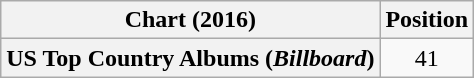<table class="wikitable plainrowheaders" style="text-align:center">
<tr>
<th scope="col">Chart (2016)</th>
<th scope="col">Position</th>
</tr>
<tr>
<th scope="row">US Top Country Albums (<em>Billboard</em>)</th>
<td>41</td>
</tr>
</table>
